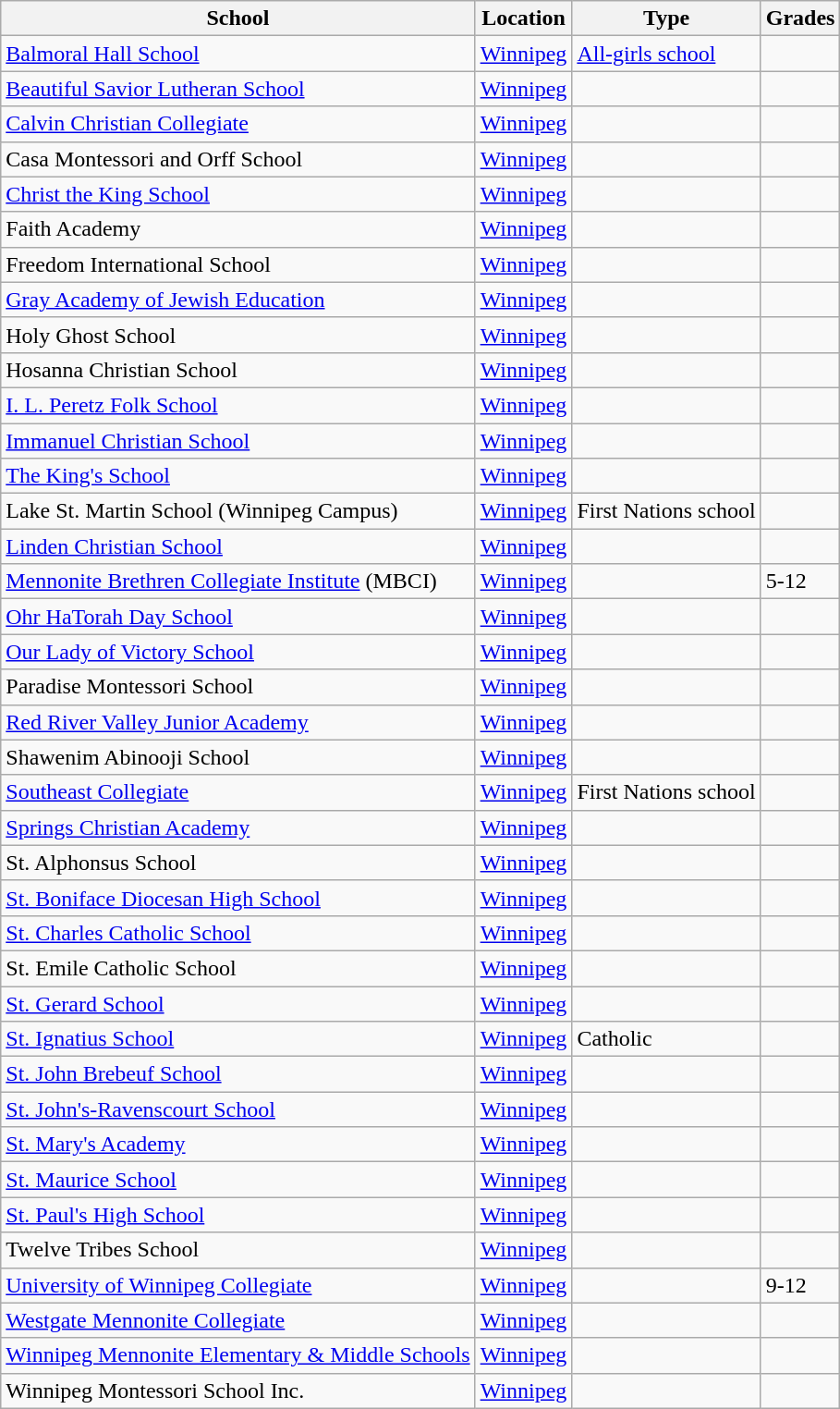<table class="wikitable">
<tr>
<th>School</th>
<th>Location</th>
<th>Type</th>
<th>Grades</th>
</tr>
<tr>
<td><a href='#'>Balmoral Hall School</a></td>
<td><a href='#'>Winnipeg</a></td>
<td><a href='#'>All-girls school</a></td>
<td></td>
</tr>
<tr>
<td><a href='#'>Beautiful Savior Lutheran School</a></td>
<td><a href='#'>Winnipeg</a></td>
<td></td>
<td></td>
</tr>
<tr>
<td><a href='#'>Calvin Christian Collegiate</a></td>
<td><a href='#'>Winnipeg</a></td>
<td></td>
<td></td>
</tr>
<tr>
<td>Casa Montessori and Orff School</td>
<td><a href='#'>Winnipeg</a></td>
<td></td>
<td></td>
</tr>
<tr>
<td><a href='#'>Christ the King School</a></td>
<td><a href='#'>Winnipeg</a></td>
<td></td>
<td></td>
</tr>
<tr>
<td>Faith Academy</td>
<td><a href='#'>Winnipeg</a></td>
<td></td>
<td></td>
</tr>
<tr>
<td>Freedom International School</td>
<td><a href='#'>Winnipeg</a></td>
<td></td>
<td></td>
</tr>
<tr>
<td><a href='#'>Gray Academy of Jewish Education</a></td>
<td><a href='#'>Winnipeg</a></td>
<td></td>
<td></td>
</tr>
<tr>
<td>Holy Ghost School</td>
<td><a href='#'>Winnipeg</a></td>
<td></td>
<td></td>
</tr>
<tr>
<td>Hosanna Christian School</td>
<td><a href='#'>Winnipeg</a></td>
<td></td>
<td></td>
</tr>
<tr>
<td><a href='#'>I. L. Peretz Folk School</a></td>
<td><a href='#'>Winnipeg</a></td>
<td></td>
<td></td>
</tr>
<tr>
<td><a href='#'>Immanuel Christian School</a></td>
<td><a href='#'>Winnipeg</a></td>
<td></td>
<td></td>
</tr>
<tr>
<td><a href='#'>The King's School</a></td>
<td><a href='#'>Winnipeg</a></td>
<td></td>
<td></td>
</tr>
<tr>
<td>Lake St. Martin School (Winnipeg Campus)</td>
<td><a href='#'>Winnipeg</a></td>
<td>First Nations school</td>
<td></td>
</tr>
<tr>
<td><a href='#'>Linden Christian School</a></td>
<td><a href='#'>Winnipeg</a></td>
<td></td>
<td></td>
</tr>
<tr>
<td><a href='#'>Mennonite Brethren Collegiate Institute</a> (MBCI)</td>
<td><a href='#'>Winnipeg</a></td>
<td></td>
<td>5-12</td>
</tr>
<tr>
<td><a href='#'>Ohr HaTorah Day School</a></td>
<td><a href='#'>Winnipeg</a></td>
<td></td>
<td></td>
</tr>
<tr>
<td><a href='#'>Our Lady of Victory School</a></td>
<td><a href='#'>Winnipeg</a></td>
<td></td>
<td></td>
</tr>
<tr>
<td>Paradise Montessori School</td>
<td><a href='#'>Winnipeg</a></td>
<td></td>
<td></td>
</tr>
<tr>
<td><a href='#'>Red River Valley Junior Academy</a></td>
<td><a href='#'>Winnipeg</a></td>
<td></td>
<td></td>
</tr>
<tr>
<td>Shawenim Abinooji School</td>
<td><a href='#'>Winnipeg</a></td>
<td></td>
<td></td>
</tr>
<tr>
<td><a href='#'>Southeast Collegiate</a></td>
<td><a href='#'>Winnipeg</a></td>
<td>First Nations school</td>
<td></td>
</tr>
<tr>
<td><a href='#'>Springs Christian Academy</a></td>
<td><a href='#'>Winnipeg</a></td>
<td></td>
<td></td>
</tr>
<tr>
<td>St. Alphonsus School</td>
<td><a href='#'>Winnipeg</a></td>
<td></td>
<td></td>
</tr>
<tr>
<td><a href='#'>St. Boniface Diocesan High School</a></td>
<td><a href='#'>Winnipeg</a></td>
<td></td>
<td></td>
</tr>
<tr>
<td><a href='#'>St. Charles Catholic School</a></td>
<td><a href='#'>Winnipeg</a></td>
<td></td>
<td></td>
</tr>
<tr>
<td>St. Emile Catholic School</td>
<td><a href='#'>Winnipeg</a></td>
<td></td>
<td></td>
</tr>
<tr>
<td><a href='#'>St. Gerard School</a></td>
<td><a href='#'>Winnipeg</a></td>
<td></td>
<td></td>
</tr>
<tr>
<td><a href='#'>St. Ignatius School</a></td>
<td><a href='#'>Winnipeg</a></td>
<td>Catholic</td>
<td></td>
</tr>
<tr>
<td><a href='#'>St. John Brebeuf School</a></td>
<td><a href='#'>Winnipeg</a></td>
<td></td>
<td></td>
</tr>
<tr>
<td><a href='#'>St. John's-Ravenscourt School</a></td>
<td><a href='#'>Winnipeg</a></td>
<td></td>
<td></td>
</tr>
<tr>
<td><a href='#'>St. Mary's Academy</a></td>
<td><a href='#'>Winnipeg</a></td>
<td></td>
<td></td>
</tr>
<tr>
<td><a href='#'>St. Maurice School</a></td>
<td><a href='#'>Winnipeg</a></td>
<td></td>
<td></td>
</tr>
<tr>
<td><a href='#'>St. Paul's High School</a></td>
<td><a href='#'>Winnipeg</a></td>
<td></td>
<td></td>
</tr>
<tr>
<td>Twelve Tribes School</td>
<td><a href='#'>Winnipeg</a></td>
<td></td>
<td></td>
</tr>
<tr>
<td><a href='#'>University of Winnipeg Collegiate</a></td>
<td><a href='#'>Winnipeg</a></td>
<td></td>
<td>9-12</td>
</tr>
<tr>
<td><a href='#'>Westgate Mennonite Collegiate</a></td>
<td><a href='#'>Winnipeg</a></td>
<td></td>
<td></td>
</tr>
<tr>
<td><a href='#'>Winnipeg Mennonite Elementary & Middle Schools</a></td>
<td><a href='#'>Winnipeg</a></td>
<td></td>
<td></td>
</tr>
<tr>
<td>Winnipeg Montessori School Inc.</td>
<td><a href='#'>Winnipeg</a></td>
<td></td>
<td></td>
</tr>
</table>
